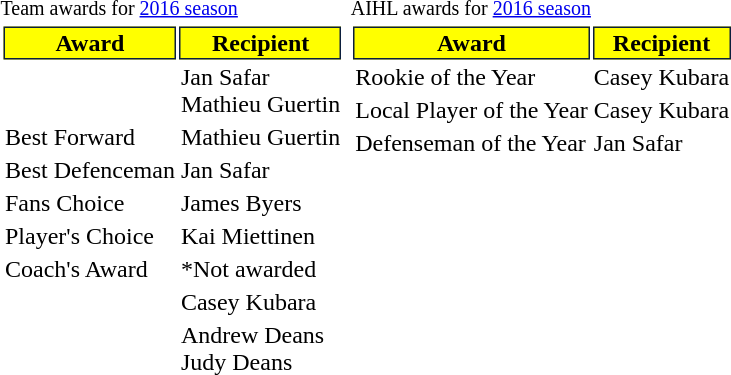<table>
<tr valign=top>
<td><br><small>Team awards for <a href='#'>2016 season</a></small><table class="toccolours">
<tr>
</tr>
<tr>
<th style="background:#FFFF00;color:black;border:#0c1f3d 1px solid">Award</th>
<th style="background:#FFFF00;color:black;border:#0c1f3d 1px solid">Recipient</th>
</tr>
<tr>
<td></td>
<td> Jan Safar <br>  Mathieu Guertin</td>
</tr>
<tr>
<td>Best Forward</td>
<td> Mathieu Guertin</td>
</tr>
<tr>
<td>Best Defenceman</td>
<td> Jan Safar</td>
</tr>
<tr>
<td>Fans Choice</td>
<td> James Byers</td>
</tr>
<tr>
<td>Player's Choice</td>
<td> Kai Miettinen</td>
</tr>
<tr>
<td>Coach's Award</td>
<td>*Not awarded</td>
</tr>
<tr>
<td></td>
<td> Casey Kubara</td>
</tr>
<tr>
<td></td>
<td> Andrew Deans <br>  Judy Deans</td>
</tr>
</table>
</td>
<td><br><small>AIHL awards for <a href='#'>2016 season</a></small><table class="toccolours">
<tr>
</tr>
<tr>
<th style="background:#FFFF00;color:black;border:#0c1f3d 1px solid">Award</th>
<th style="background:#FFFF00;color:black;border:#0c1f3d 1px solid">Recipient</th>
</tr>
<tr>
<td>Rookie of the Year</td>
<td> Casey Kubara</td>
</tr>
<tr>
<td>Local Player of the Year</td>
<td> Casey Kubara</td>
</tr>
<tr>
<td>Defenseman of the Year</td>
<td> Jan Safar</td>
</tr>
</table>
</td>
</tr>
</table>
